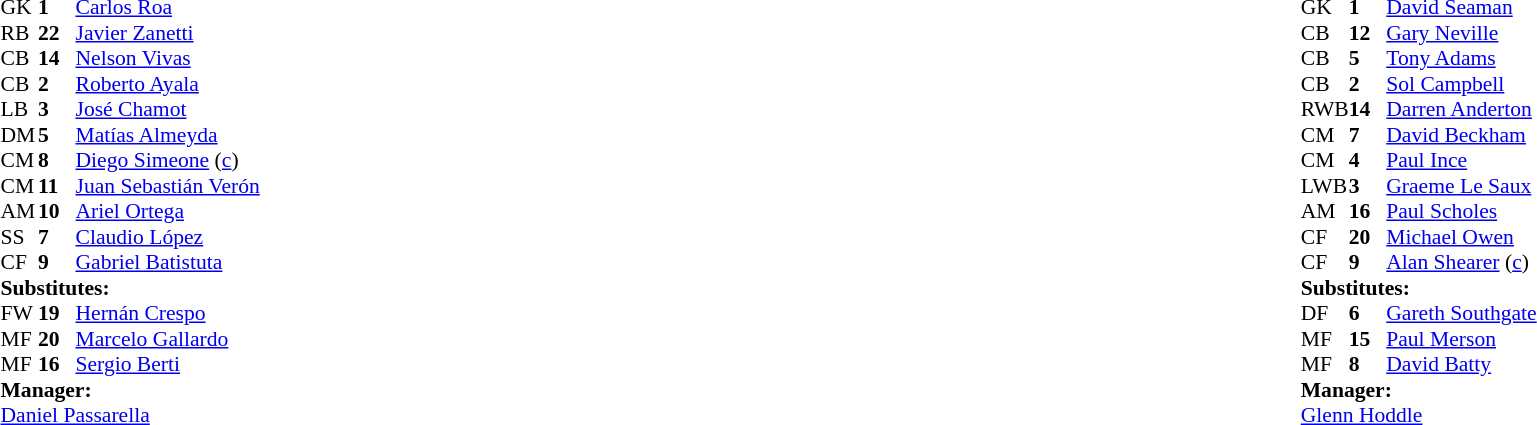<table style="width:100%">
<tr>
<td style="vertical-align:top; width:50%"><br><table style="font-size: 90%" cellspacing="0" cellpadding="0">
<tr>
<th width="25"></th>
<th width="25"></th>
</tr>
<tr>
<td>GK</td>
<td><strong>1</strong></td>
<td><a href='#'>Carlos Roa</a></td>
<td></td>
</tr>
<tr>
<td>RB</td>
<td><strong>22</strong></td>
<td><a href='#'>Javier Zanetti</a></td>
</tr>
<tr>
<td>CB</td>
<td><strong>14</strong></td>
<td><a href='#'>Nelson Vivas</a></td>
</tr>
<tr>
<td>CB</td>
<td><strong>2</strong></td>
<td><a href='#'>Roberto Ayala</a></td>
</tr>
<tr>
<td>LB</td>
<td><strong>3</strong></td>
<td><a href='#'>José Chamot</a></td>
</tr>
<tr>
<td>DM</td>
<td><strong>5</strong></td>
<td><a href='#'>Matías Almeyda</a></td>
<td></td>
</tr>
<tr>
<td>CM</td>
<td><strong>8</strong></td>
<td><a href='#'>Diego Simeone</a> (<a href='#'>c</a>)</td>
<td></td>
<td></td>
</tr>
<tr>
<td>CM</td>
<td><strong>11</strong></td>
<td><a href='#'>Juan Sebastián Verón</a></td>
<td></td>
</tr>
<tr>
<td>AM</td>
<td><strong>10</strong></td>
<td><a href='#'>Ariel Ortega</a></td>
</tr>
<tr>
<td>SS</td>
<td><strong>7</strong></td>
<td><a href='#'>Claudio López</a></td>
<td></td>
<td></td>
</tr>
<tr>
<td>CF</td>
<td><strong>9</strong></td>
<td><a href='#'>Gabriel Batistuta</a></td>
<td></td>
<td></td>
</tr>
<tr>
<td colspan=4><strong>Substitutes:</strong></td>
</tr>
<tr>
<td>FW</td>
<td><strong>19</strong></td>
<td><a href='#'>Hernán Crespo</a></td>
<td></td>
<td></td>
</tr>
<tr>
<td>MF</td>
<td><strong>20</strong></td>
<td><a href='#'>Marcelo Gallardo</a></td>
<td></td>
<td></td>
</tr>
<tr>
<td>MF</td>
<td><strong>16</strong></td>
<td><a href='#'>Sergio Berti</a></td>
<td></td>
<td></td>
</tr>
<tr>
<td colspan=4><strong>Manager:</strong></td>
</tr>
<tr>
<td colspan="4"><a href='#'>Daniel Passarella</a></td>
</tr>
</table>
</td>
<td style="vertical-align:top"></td>
<td style="vertical-align:top; width:50%"><br><table cellspacing="0" cellpadding="0" style="font-size:90%; margin:auto">
<tr>
<th width="25"></th>
<th width="25"></th>
</tr>
<tr>
<td>GK</td>
<td><strong>1</strong></td>
<td><a href='#'>David Seaman</a></td>
<td></td>
</tr>
<tr>
<td>CB</td>
<td><strong>12</strong></td>
<td><a href='#'>Gary Neville</a></td>
</tr>
<tr>
<td>CB</td>
<td><strong>5</strong></td>
<td><a href='#'>Tony Adams</a></td>
</tr>
<tr>
<td>CB</td>
<td><strong>2</strong></td>
<td><a href='#'>Sol Campbell</a></td>
</tr>
<tr>
<td>RWB</td>
<td><strong>14</strong></td>
<td><a href='#'>Darren Anderton</a></td>
<td></td>
<td></td>
</tr>
<tr>
<td>CM</td>
<td><strong>7</strong></td>
<td><a href='#'>David Beckham</a></td>
<td></td>
</tr>
<tr>
<td>CM</td>
<td><strong>4</strong></td>
<td><a href='#'>Paul Ince</a></td>
<td></td>
</tr>
<tr>
<td>LWB</td>
<td><strong>3</strong></td>
<td><a href='#'>Graeme Le Saux</a></td>
<td></td>
<td></td>
</tr>
<tr>
<td>AM</td>
<td><strong>16</strong></td>
<td><a href='#'>Paul Scholes</a></td>
<td></td>
<td></td>
</tr>
<tr>
<td>CF</td>
<td><strong>20</strong></td>
<td><a href='#'>Michael Owen</a></td>
</tr>
<tr>
<td>CF</td>
<td><strong>9</strong></td>
<td><a href='#'>Alan Shearer</a> (<a href='#'>c</a>)</td>
</tr>
<tr>
<td colspan=4><strong>Substitutes:</strong></td>
</tr>
<tr>
<td>DF</td>
<td><strong>6</strong></td>
<td><a href='#'>Gareth Southgate</a></td>
<td></td>
<td></td>
</tr>
<tr>
<td>MF</td>
<td><strong>15</strong></td>
<td><a href='#'>Paul Merson</a></td>
<td></td>
<td></td>
</tr>
<tr>
<td>MF</td>
<td><strong>8</strong></td>
<td><a href='#'>David Batty</a></td>
<td></td>
<td></td>
</tr>
<tr>
<td colspan=4><strong>Manager:</strong></td>
</tr>
<tr>
<td colspan="4"><a href='#'>Glenn Hoddle</a></td>
</tr>
</table>
</td>
</tr>
</table>
